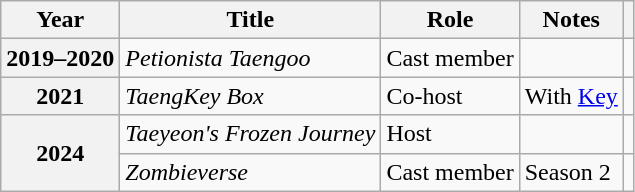<table class="wikitable plainrowheaders sortable">
<tr>
<th scope="col">Year</th>
<th scope="col">Title</th>
<th scope="col">Role</th>
<th scope="col">Notes</th>
<th scope="col" class="unsortable"></th>
</tr>
<tr>
<th scope="row">2019–2020</th>
<td><em>Petionista Taengoo</em></td>
<td>Cast member</td>
<td></td>
<td style="text-align:center"></td>
</tr>
<tr>
<th scope="row">2021</th>
<td><em>TaengKey Box</em></td>
<td>Co-host</td>
<td>With <a href='#'>Key</a></td>
<td style="text-align:center"></td>
</tr>
<tr>
<th scope="row" rowspan="2">2024</th>
<td><em>Taeyeon's Frozen Journey</em></td>
<td>Host</td>
<td></td>
<td style="text-align:center"></td>
</tr>
<tr>
<td><em>Zombieverse</em></td>
<td>Cast member</td>
<td>Season 2</td>
<td style="text-align:center"></td>
</tr>
</table>
